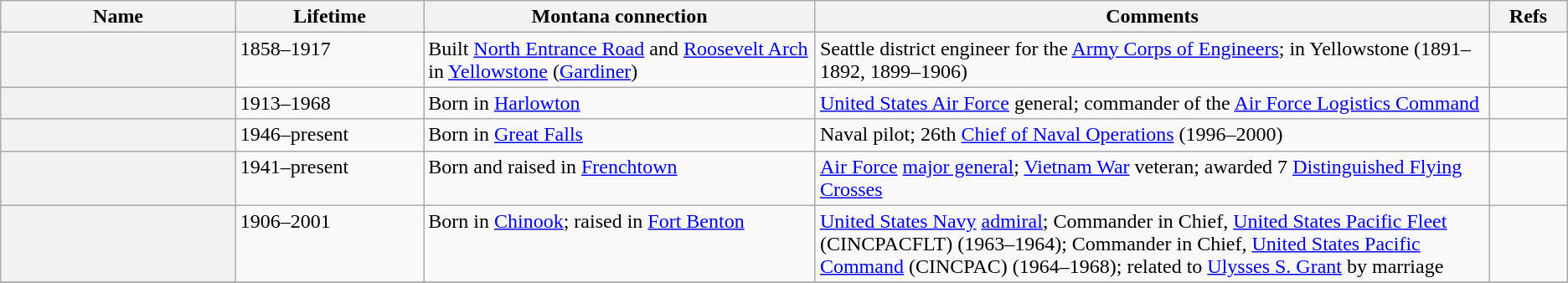<table class="sortable wikitable plainrowheaders">
<tr>
<th style="width:15%;" scope="col">Name</th>
<th style="width:12%;" scope="col">Lifetime</th>
<th class="unsortable" style="width:25%;" scope="col">Montana connection</th>
<th class="unsortable" style="width:43%;" scope="col">Comments</th>
<th class="unsortable" style="width:5%;" scope="col">Refs</th>
</tr>
<tr valign="top">
<th scope="row"></th>
<td>1858–1917</td>
<td>Built <a href='#'>North Entrance Road</a> and <a href='#'>Roosevelt Arch</a> in <a href='#'>Yellowstone</a> (<a href='#'>Gardiner</a>)</td>
<td>Seattle district engineer for the <a href='#'>Army Corps of Engineers</a>; in Yellowstone (1891–1892, 1899–1906)</td>
<td style="text-align:center;"></td>
</tr>
<tr valign="top">
<th scope="row"></th>
<td>1913–1968</td>
<td>Born in <a href='#'>Harlowton</a></td>
<td><a href='#'>United States Air Force</a> general; commander of the <a href='#'>Air Force Logistics Command</a></td>
<td style="text-align:center;"></td>
</tr>
<tr valign="top">
<th scope="row"></th>
<td>1946–present</td>
<td>Born in <a href='#'>Great Falls</a></td>
<td>Naval pilot; 26th <a href='#'>Chief of Naval Operations</a> (1996–2000)</td>
<td style="text-align:center;"></td>
</tr>
<tr valign="top">
<th scope="row"></th>
<td>1941–present</td>
<td>Born and raised in <a href='#'>Frenchtown</a></td>
<td><a href='#'>Air Force</a> <a href='#'>major general</a>; <a href='#'>Vietnam War</a> veteran; awarded 7 <a href='#'>Distinguished Flying Crosses</a></td>
<td style="text-align:center;"></td>
</tr>
<tr valign="top">
<th scope="row"></th>
<td>1906–2001</td>
<td>Born in <a href='#'>Chinook</a>; raised in <a href='#'>Fort Benton</a></td>
<td><a href='#'>United States Navy</a> <a href='#'>admiral</a>; Commander in Chief, <a href='#'>United States Pacific Fleet</a> (CINCPACFLT) (1963–1964); Commander in Chief, <a href='#'>United States Pacific Command</a> (CINCPAC) (1964–1968); related to <a href='#'>Ulysses S. Grant</a> by marriage</td>
<td style="text-align:center;"></td>
</tr>
<tr valign="top">
</tr>
</table>
